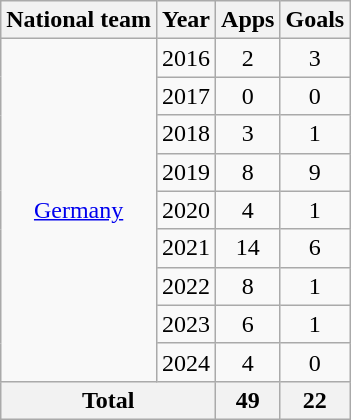<table class="wikitable" style="text-align: center;">
<tr>
<th>National team</th>
<th>Year</th>
<th>Apps</th>
<th>Goals</th>
</tr>
<tr>
<td rowspan="9"><a href='#'>Germany</a></td>
<td>2016</td>
<td>2</td>
<td>3</td>
</tr>
<tr>
<td>2017</td>
<td>0</td>
<td>0</td>
</tr>
<tr>
<td>2018</td>
<td>3</td>
<td>1</td>
</tr>
<tr>
<td>2019</td>
<td>8</td>
<td>9</td>
</tr>
<tr>
<td>2020</td>
<td>4</td>
<td>1</td>
</tr>
<tr>
<td>2021</td>
<td>14</td>
<td>6</td>
</tr>
<tr>
<td>2022</td>
<td>8</td>
<td>1</td>
</tr>
<tr>
<td>2023</td>
<td>6</td>
<td>1</td>
</tr>
<tr>
<td>2024</td>
<td>4</td>
<td>0</td>
</tr>
<tr>
<th colspan="2">Total</th>
<th>49</th>
<th>22</th>
</tr>
</table>
